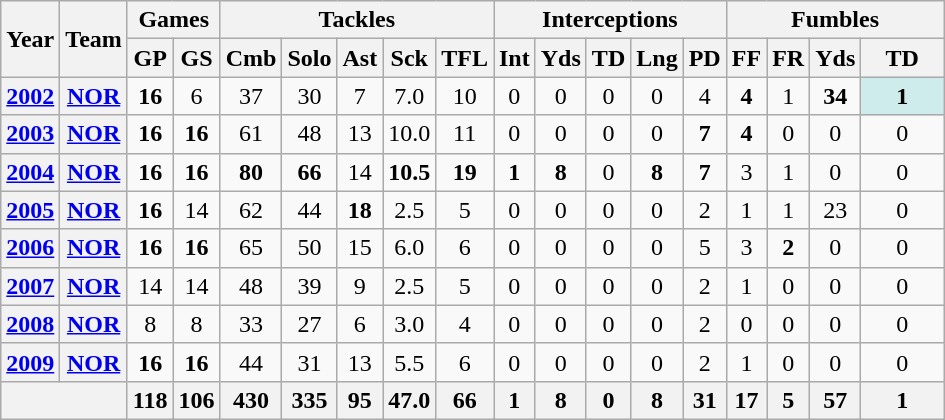<table class="wikitable" style="text-align:center">
<tr>
<th rowspan="2">Year</th>
<th rowspan="2">Team</th>
<th colspan="2">Games</th>
<th colspan="5">Tackles</th>
<th colspan="5">Interceptions</th>
<th colspan="4">Fumbles</th>
</tr>
<tr>
<th>GP</th>
<th>GS</th>
<th>Cmb</th>
<th>Solo</th>
<th>Ast</th>
<th>Sck</th>
<th>TFL</th>
<th>Int</th>
<th>Yds</th>
<th>TD</th>
<th>Lng</th>
<th>PD</th>
<th>FF</th>
<th>FR</th>
<th>Yds</th>
<th>TD</th>
</tr>
<tr>
<th><a href='#'>2002</a></th>
<th><a href='#'>NOR</a></th>
<td><strong>16</strong></td>
<td>6</td>
<td>37</td>
<td>30</td>
<td>7</td>
<td>7.0</td>
<td>10</td>
<td>0</td>
<td>0</td>
<td>0</td>
<td>0</td>
<td>4</td>
<td><strong>4</strong></td>
<td>1</td>
<td><strong>34</strong></td>
<td style="background:#cfecec; width:3em;"><strong>1</strong></td>
</tr>
<tr>
<th><a href='#'>2003</a></th>
<th><a href='#'>NOR</a></th>
<td><strong>16</strong></td>
<td><strong>16</strong></td>
<td>61</td>
<td>48</td>
<td>13</td>
<td>10.0</td>
<td>11</td>
<td>0</td>
<td>0</td>
<td>0</td>
<td>0</td>
<td><strong>7</strong></td>
<td><strong>4</strong></td>
<td>0</td>
<td>0</td>
<td>0</td>
</tr>
<tr>
<th><a href='#'>2004</a></th>
<th><a href='#'>NOR</a></th>
<td><strong>16</strong></td>
<td><strong>16</strong></td>
<td><strong>80</strong></td>
<td><strong>66</strong></td>
<td>14</td>
<td><strong>10.5</strong></td>
<td><strong>19</strong></td>
<td><strong>1</strong></td>
<td><strong>8</strong></td>
<td>0</td>
<td><strong>8</strong></td>
<td><strong>7</strong></td>
<td>3</td>
<td>1</td>
<td>0</td>
<td>0</td>
</tr>
<tr>
<th><a href='#'>2005</a></th>
<th><a href='#'>NOR</a></th>
<td><strong>16</strong></td>
<td>14</td>
<td>62</td>
<td>44</td>
<td><strong>18</strong></td>
<td>2.5</td>
<td>5</td>
<td>0</td>
<td>0</td>
<td>0</td>
<td>0</td>
<td>2</td>
<td>1</td>
<td>1</td>
<td>23</td>
<td>0</td>
</tr>
<tr>
<th><a href='#'>2006</a></th>
<th><a href='#'>NOR</a></th>
<td><strong>16</strong></td>
<td><strong>16</strong></td>
<td>65</td>
<td>50</td>
<td>15</td>
<td>6.0</td>
<td>6</td>
<td>0</td>
<td>0</td>
<td>0</td>
<td>0</td>
<td>5</td>
<td>3</td>
<td><strong>2</strong></td>
<td>0</td>
<td>0</td>
</tr>
<tr>
<th><a href='#'>2007</a></th>
<th><a href='#'>NOR</a></th>
<td>14</td>
<td>14</td>
<td>48</td>
<td>39</td>
<td>9</td>
<td>2.5</td>
<td>5</td>
<td>0</td>
<td>0</td>
<td>0</td>
<td>0</td>
<td>2</td>
<td>1</td>
<td>0</td>
<td>0</td>
<td>0</td>
</tr>
<tr>
<th><a href='#'>2008</a></th>
<th><a href='#'>NOR</a></th>
<td>8</td>
<td>8</td>
<td>33</td>
<td>27</td>
<td>6</td>
<td>3.0</td>
<td>4</td>
<td>0</td>
<td>0</td>
<td>0</td>
<td>0</td>
<td>2</td>
<td>0</td>
<td>0</td>
<td>0</td>
<td>0</td>
</tr>
<tr>
<th><a href='#'>2009</a></th>
<th><a href='#'>NOR</a></th>
<td><strong>16</strong></td>
<td><strong>16</strong></td>
<td>44</td>
<td>31</td>
<td>13</td>
<td>5.5</td>
<td>6</td>
<td>0</td>
<td>0</td>
<td>0</td>
<td>0</td>
<td>2</td>
<td>1</td>
<td>0</td>
<td>0</td>
<td>0</td>
</tr>
<tr>
<th colspan="2"></th>
<th>118</th>
<th>106</th>
<th>430</th>
<th>335</th>
<th>95</th>
<th>47.0</th>
<th>66</th>
<th>1</th>
<th>8</th>
<th>0</th>
<th>8</th>
<th>31</th>
<th>17</th>
<th>5</th>
<th>57</th>
<th>1</th>
</tr>
</table>
